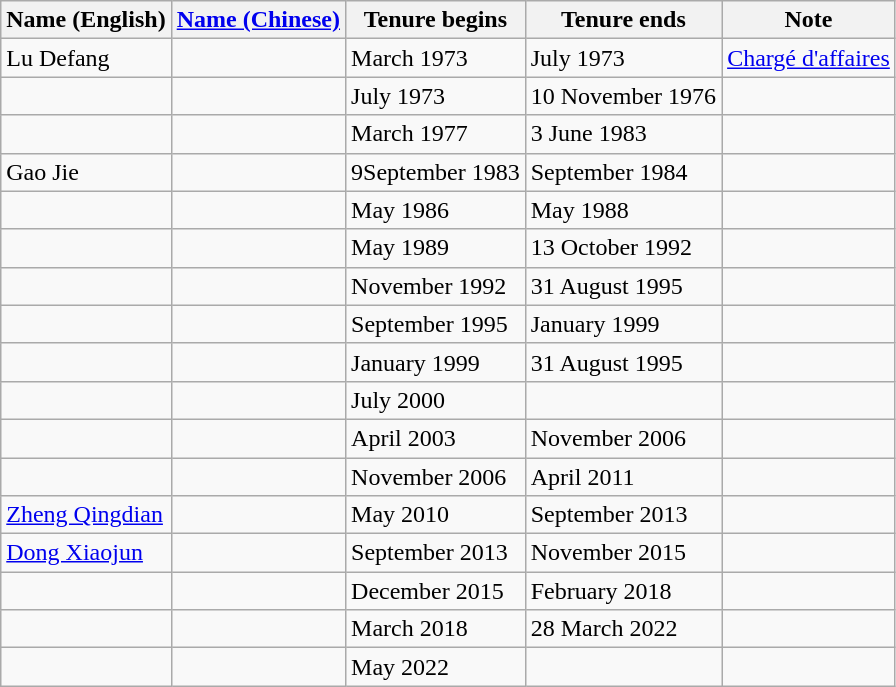<table class="wikitable">
<tr>
<th>Name (English)</th>
<th><a href='#'>Name (Chinese)</a></th>
<th>Tenure begins</th>
<th>Tenure ends</th>
<th>Note</th>
</tr>
<tr>
<td>Lu Defang</td>
<td></td>
<td>March 1973</td>
<td>July 1973</td>
<td><a href='#'>Chargé d'affaires</a></td>
</tr>
<tr>
<td></td>
<td></td>
<td>July 1973</td>
<td>10 November 1976</td>
<td></td>
</tr>
<tr>
<td></td>
<td></td>
<td>March 1977</td>
<td>3 June 1983</td>
<td></td>
</tr>
<tr>
<td>Gao Jie</td>
<td></td>
<td>9September 1983</td>
<td>September 1984</td>
<td></td>
</tr>
<tr>
<td></td>
<td></td>
<td>May 1986</td>
<td>May 1988</td>
<td></td>
</tr>
<tr>
<td></td>
<td></td>
<td>May 1989</td>
<td>13 October 1992</td>
<td></td>
</tr>
<tr>
<td></td>
<td></td>
<td>November 1992</td>
<td>31 August 1995</td>
<td></td>
</tr>
<tr>
<td></td>
<td></td>
<td>September 1995</td>
<td>January 1999</td>
<td></td>
</tr>
<tr>
<td></td>
<td></td>
<td>January 1999</td>
<td>31 August 1995</td>
<td></td>
</tr>
<tr>
<td></td>
<td></td>
<td>July 2000</td>
<td></td>
<td></td>
</tr>
<tr>
<td></td>
<td></td>
<td>April 2003</td>
<td>November 2006</td>
<td></td>
</tr>
<tr>
<td></td>
<td></td>
<td>November 2006</td>
<td>April 2011</td>
<td></td>
</tr>
<tr>
<td><a href='#'>Zheng Qingdian</a></td>
<td></td>
<td>May 2010</td>
<td>September 2013</td>
<td></td>
</tr>
<tr>
<td><a href='#'>Dong Xiaojun</a></td>
<td></td>
<td>September 2013</td>
<td>November 2015</td>
<td></td>
</tr>
<tr>
<td></td>
<td></td>
<td>December 2015</td>
<td>February 2018</td>
<td></td>
</tr>
<tr>
<td></td>
<td></td>
<td>March 2018</td>
<td>28 March 2022</td>
<td></td>
</tr>
<tr>
<td></td>
<td></td>
<td>May 2022</td>
<td></td>
<td></td>
</tr>
</table>
